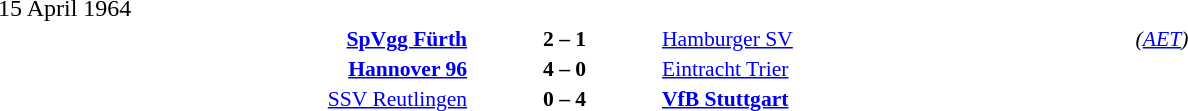<table width=100% cellspacing=1>
<tr>
<th width=25%></th>
<th width=10%></th>
<th width=25%></th>
<th></th>
</tr>
<tr>
<td>15 April 1964</td>
</tr>
<tr style=font-size:90%>
<td align=right><strong><a href='#'>SpVgg Fürth</a></strong></td>
<td align=center><strong>2 – 1</strong></td>
<td><a href='#'>Hamburger SV</a></td>
<td><em>(<a href='#'>AET</a>)</em></td>
</tr>
<tr style=font-size:90%>
<td align=right><strong><a href='#'>Hannover 96</a></strong></td>
<td align=center><strong>4 – 0</strong></td>
<td><a href='#'>Eintracht Trier</a></td>
</tr>
<tr style=font-size:90%>
<td align=right><a href='#'>SSV Reutlingen</a></td>
<td align=center><strong>0 – 4</strong></td>
<td><strong><a href='#'>VfB Stuttgart</a></strong></td>
</tr>
</table>
